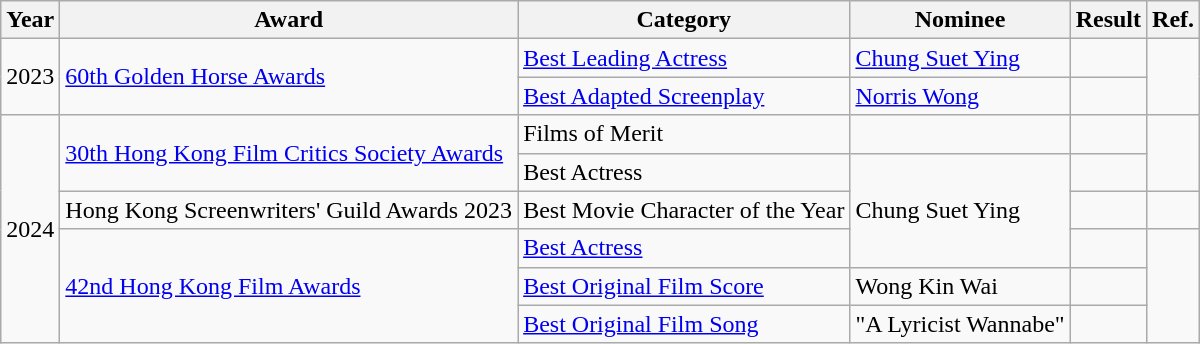<table class="wikitable plainrowheaders">
<tr>
<th>Year</th>
<th>Award</th>
<th>Category</th>
<th>Nominee</th>
<th>Result</th>
<th>Ref.</th>
</tr>
<tr>
<td rowspan="2">2023</td>
<td rowspan="2"><a href='#'>60th Golden Horse Awards</a></td>
<td><a href='#'>Best Leading Actress</a></td>
<td><a href='#'>Chung Suet Ying</a></td>
<td></td>
<td rowspan="2"></td>
</tr>
<tr>
<td><a href='#'>Best Adapted Screenplay</a></td>
<td><a href='#'>Norris Wong</a></td>
<td></td>
</tr>
<tr>
<td rowspan="6">2024</td>
<td rowspan="2"><a href='#'>30th Hong Kong Film Critics Society Awards</a></td>
<td>Films of Merit</td>
<td></td>
<td></td>
<td rowspan="2"></td>
</tr>
<tr>
<td>Best Actress</td>
<td rowspan="3">Chung Suet Ying</td>
<td></td>
</tr>
<tr>
<td>Hong Kong Screenwriters' Guild Awards 2023</td>
<td>Best Movie Character of the Year</td>
<td></td>
<td></td>
</tr>
<tr>
<td rowspan="3"><a href='#'>42nd Hong Kong Film Awards</a></td>
<td><a href='#'>Best Actress</a></td>
<td></td>
<td rowspan="3"></td>
</tr>
<tr>
<td><a href='#'>Best Original Film Score</a></td>
<td>Wong Kin Wai</td>
<td></td>
</tr>
<tr>
<td><a href='#'>Best Original Film Song</a></td>
<td>"A Lyricist Wannabe"</td>
<td></td>
</tr>
</table>
